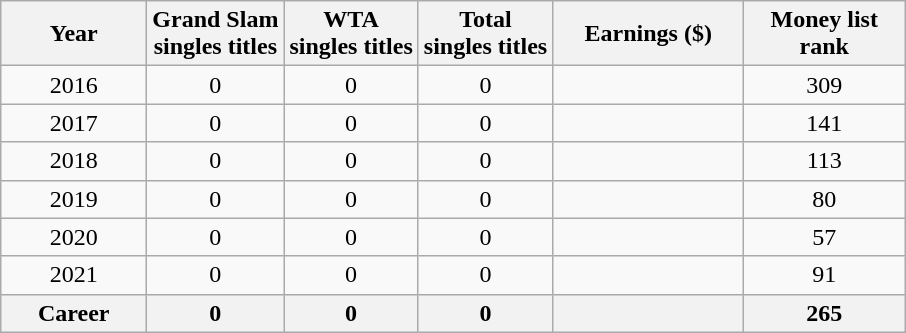<table class="wikitable" style=text-align:center;">
<tr>
<th width="90">Year</th>
<th>Grand Slam<br>singles titles</th>
<th>WTA <br>singles titles</th>
<th>Total<br>singles titles</th>
<th width="120">Earnings ($)</th>
<th width="100">Money list rank</th>
</tr>
<tr>
<td>2016</td>
<td>0</td>
<td>0</td>
<td>0</td>
<td align="right"></td>
<td>309</td>
</tr>
<tr>
<td>2017</td>
<td>0</td>
<td>0</td>
<td>0</td>
<td align="right"></td>
<td>141</td>
</tr>
<tr>
<td>2018</td>
<td>0</td>
<td>0</td>
<td>0</td>
<td align="right"></td>
<td>113</td>
</tr>
<tr>
<td>2019</td>
<td>0</td>
<td>0</td>
<td>0</td>
<td align="right"></td>
<td>80</td>
</tr>
<tr>
<td>2020</td>
<td>0</td>
<td>0</td>
<td>0</td>
<td align="right"></td>
<td>57</td>
</tr>
<tr>
<td>2021</td>
<td>0</td>
<td>0</td>
<td>0</td>
<td align="right"></td>
<td>91</td>
</tr>
<tr>
<th>Career</th>
<th>0</th>
<th>0</th>
<th>0</th>
<th align="right"></th>
<th>265</th>
</tr>
</table>
